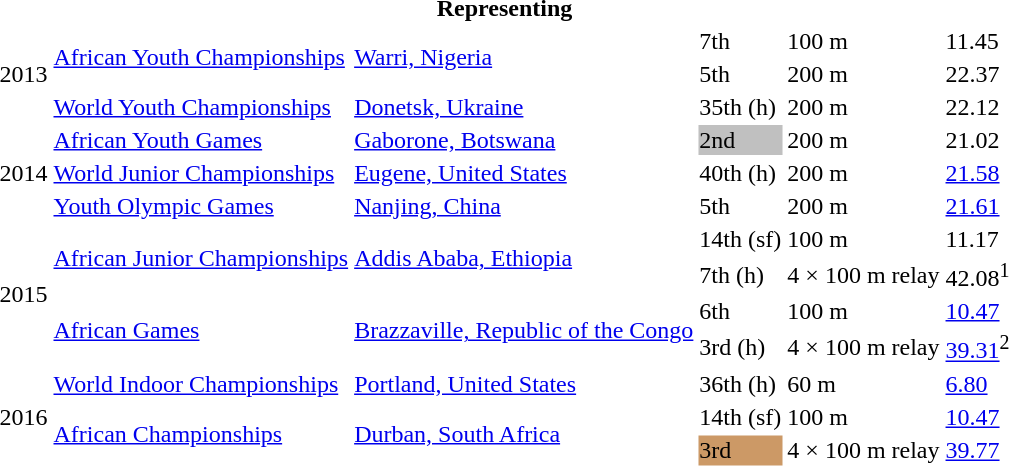<table>
<tr>
<th colspan="6">Representing </th>
</tr>
<tr>
<td rowspan=3>2013</td>
<td rowspan=2><a href='#'>African Youth Championships</a></td>
<td rowspan=2><a href='#'>Warri, Nigeria</a></td>
<td>7th</td>
<td>100 m</td>
<td>11.45</td>
</tr>
<tr>
<td>5th</td>
<td>200 m</td>
<td>22.37</td>
</tr>
<tr>
<td><a href='#'>World Youth Championships</a></td>
<td><a href='#'>Donetsk, Ukraine</a></td>
<td>35th (h)</td>
<td>200 m</td>
<td>22.12</td>
</tr>
<tr>
<td rowspan=3>2014</td>
<td><a href='#'>African Youth Games</a></td>
<td><a href='#'>Gaborone, Botswana</a></td>
<td bgcolor=silver>2nd</td>
<td>200 m</td>
<td>21.02</td>
</tr>
<tr>
<td><a href='#'>World Junior Championships</a></td>
<td><a href='#'>Eugene, United States</a></td>
<td>40th (h)</td>
<td>200 m</td>
<td><a href='#'>21.58</a></td>
</tr>
<tr>
<td><a href='#'>Youth Olympic Games</a></td>
<td><a href='#'>Nanjing, China</a></td>
<td>5th</td>
<td>200 m</td>
<td><a href='#'>21.61</a></td>
</tr>
<tr>
<td rowspan=4>2015</td>
<td rowspan=2><a href='#'>African Junior Championships</a></td>
<td rowspan=2><a href='#'>Addis Ababa, Ethiopia</a></td>
<td>14th (sf)</td>
<td>100 m</td>
<td>11.17</td>
</tr>
<tr>
<td>7th (h)</td>
<td>4 × 100 m relay</td>
<td>42.08<sup>1</sup></td>
</tr>
<tr>
<td rowspan=2><a href='#'>African Games</a></td>
<td rowspan=2><a href='#'>Brazzaville, Republic of the Congo</a></td>
<td>6th</td>
<td>100 m</td>
<td><a href='#'>10.47</a></td>
</tr>
<tr>
<td>3rd (h)</td>
<td>4 × 100 m relay</td>
<td><a href='#'>39.31</a><sup>2</sup></td>
</tr>
<tr>
<td rowspan=3>2016</td>
<td><a href='#'>World Indoor Championships</a></td>
<td><a href='#'>Portland, United States</a></td>
<td>36th (h)</td>
<td>60 m</td>
<td><a href='#'>6.80</a></td>
</tr>
<tr>
<td rowspan=2><a href='#'>African Championships</a></td>
<td rowspan=2><a href='#'>Durban, South Africa</a></td>
<td>14th (sf)</td>
<td>100 m</td>
<td><a href='#'>10.47</a></td>
</tr>
<tr>
<td bgcolor=cc9966>3rd</td>
<td>4 × 100 m relay</td>
<td><a href='#'>39.77</a></td>
</tr>
</table>
